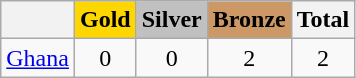<table class="wikitable">
<tr>
<th></th>
<th style="background-color:gold">Gold</th>
<th style="background-color:silver">Silver</th>
<th style="background-color:#CC9966">Bronze</th>
<th>Total</th>
</tr>
<tr align="center">
<td> <a href='#'>Ghana</a></td>
<td>0</td>
<td>0</td>
<td>2</td>
<td>2</td>
</tr>
</table>
